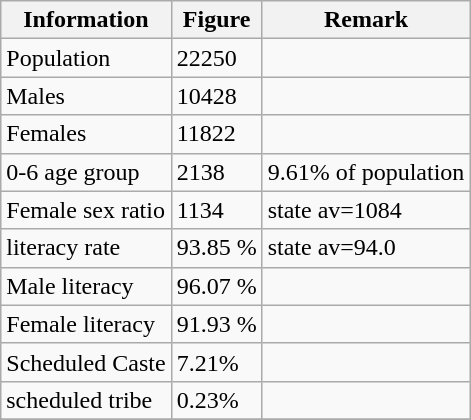<table class="wikitable">
<tr>
<th>Information</th>
<th>Figure</th>
<th>Remark</th>
</tr>
<tr>
<td>Population</td>
<td>22250</td>
<td></td>
</tr>
<tr>
<td>Males</td>
<td>10428</td>
<td></td>
</tr>
<tr>
<td>Females</td>
<td>11822</td>
<td></td>
</tr>
<tr>
<td>0-6 age group</td>
<td>2138</td>
<td>9.61% of  population</td>
</tr>
<tr>
<td>Female sex    ratio</td>
<td>1134</td>
<td>state av=1084</td>
</tr>
<tr>
<td>literacy rate</td>
<td>93.85 %</td>
<td>state av=94.0</td>
</tr>
<tr>
<td>Male literacy</td>
<td>96.07 %</td>
<td></td>
</tr>
<tr>
<td>Female literacy</td>
<td>91.93 %</td>
<td></td>
</tr>
<tr>
<td>Scheduled Caste</td>
<td>7.21%</td>
<td></td>
</tr>
<tr>
<td>scheduled tribe</td>
<td>0.23%</td>
<td></td>
</tr>
<tr>
</tr>
</table>
